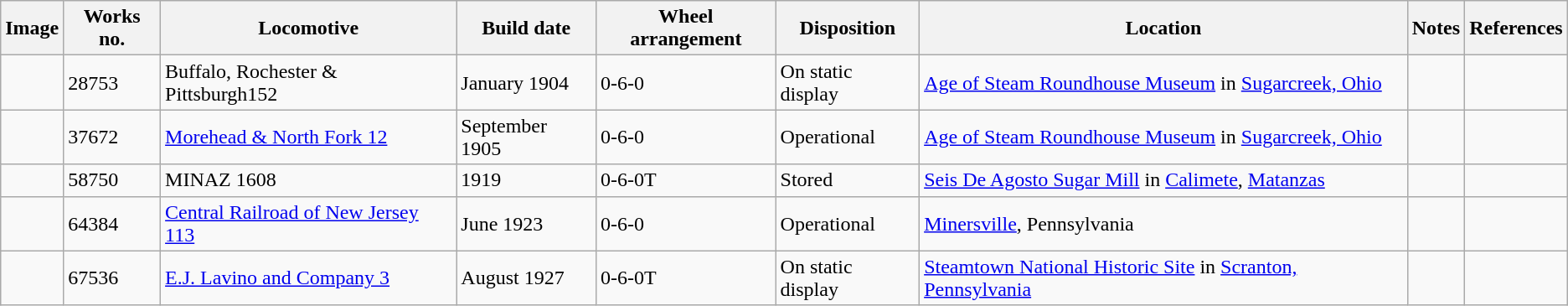<table class="wikitable">
<tr>
<th>Image</th>
<th>Works no.</th>
<th>Locomotive</th>
<th>Build date</th>
<th>Wheel arrangement</th>
<th>Disposition</th>
<th>Location</th>
<th>Notes</th>
<th>References</th>
</tr>
<tr>
<td></td>
<td>28753</td>
<td>Buffalo, Rochester & Pittsburgh152</td>
<td>January 1904</td>
<td>0-6-0</td>
<td>On static display</td>
<td><a href='#'>Age of Steam Roundhouse Museum</a> in <a href='#'>Sugarcreek, Ohio</a></td>
<td></td>
<td></td>
</tr>
<tr>
<td></td>
<td>37672</td>
<td><a href='#'>Morehead & North Fork 12</a></td>
<td>September 1905</td>
<td>0-6-0</td>
<td>Operational</td>
<td><a href='#'>Age of Steam Roundhouse Museum</a> in <a href='#'>Sugarcreek, Ohio</a></td>
<td></td>
<td></td>
</tr>
<tr>
<td></td>
<td>58750</td>
<td>MINAZ 1608</td>
<td>1919</td>
<td>0-6-0T</td>
<td>Stored</td>
<td><a href='#'>Seis De Agosto Sugar Mill</a> in <a href='#'>Calimete</a>, <a href='#'>Matanzas</a></td>
<td></td>
<td></td>
</tr>
<tr>
<td></td>
<td>64384</td>
<td><a href='#'>Central Railroad of New Jersey 113</a></td>
<td>June 1923</td>
<td>0-6-0</td>
<td>Operational</td>
<td><a href='#'>Minersville</a>, Pennsylvania</td>
<td></td>
<td></td>
</tr>
<tr>
<td></td>
<td>67536</td>
<td><a href='#'>E.J. Lavino and Company 3</a></td>
<td>August 1927</td>
<td>0-6-0T</td>
<td>On static display</td>
<td><a href='#'>Steamtown National Historic Site</a> in <a href='#'>Scranton, Pennsylvania</a></td>
<td></td>
<td></td>
</tr>
</table>
